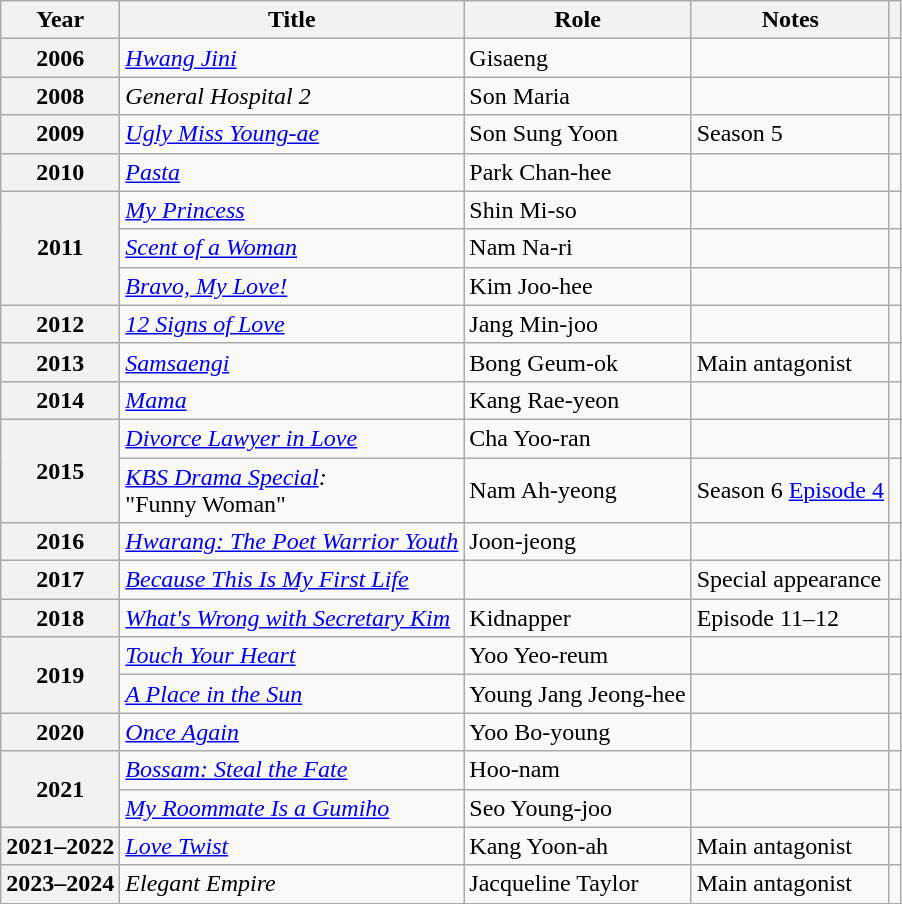<table class="wikitable plainrowheaders sortable">
<tr>
<th scope="col">Year</th>
<th scope="col">Title</th>
<th scope="col">Role</th>
<th scope="col">Notes</th>
<th scope="col" class="unsortable"></th>
</tr>
<tr>
<th scope="row">2006</th>
<td><em><a href='#'>Hwang Jini</a></em></td>
<td>Gisaeng</td>
<td></td>
<td style="text-align:center"></td>
</tr>
<tr>
<th scope="row">2008</th>
<td><em>General Hospital 2</em></td>
<td>Son Maria</td>
<td></td>
<td style="text-align:center"></td>
</tr>
<tr>
<th scope="row">2009</th>
<td><em><a href='#'>Ugly Miss Young-ae</a></em></td>
<td>Son Sung Yoon</td>
<td>Season 5</td>
<td style="text-align:center"></td>
</tr>
<tr>
<th scope="row">2010</th>
<td><em><a href='#'>Pasta</a></em></td>
<td>Park Chan-hee</td>
<td></td>
<td style="text-align:center"></td>
</tr>
<tr>
<th scope="row" rowspan="3">2011</th>
<td><em><a href='#'>My Princess</a></em></td>
<td>Shin Mi-so</td>
<td></td>
<td style="text-align:center"></td>
</tr>
<tr>
<td><em><a href='#'>Scent of a Woman</a></em></td>
<td>Nam Na-ri</td>
<td></td>
<td style="text-align:center"></td>
</tr>
<tr>
<td><em><a href='#'>Bravo, My Love!</a></em></td>
<td>Kim Joo-hee</td>
<td></td>
<td style="text-align:center"></td>
</tr>
<tr>
<th scope="row">2012</th>
<td><em><a href='#'>12 Signs of Love</a></em></td>
<td>Jang Min-joo</td>
<td></td>
<td style="text-align:center"></td>
</tr>
<tr>
<th scope="row">2013</th>
<td><em><a href='#'>Samsaengi</a></em></td>
<td>Bong Geum-ok</td>
<td>Main antagonist</td>
<td style="text-align:center"></td>
</tr>
<tr>
<th scope="row">2014</th>
<td><em><a href='#'>Mama</a></em></td>
<td>Kang Rae-yeon</td>
<td></td>
<td style="text-align:center"></td>
</tr>
<tr>
<th scope="row" rowspan="2">2015</th>
<td><em><a href='#'>Divorce Lawyer in Love</a></em></td>
<td>Cha Yoo-ran</td>
<td></td>
<td style="text-align:center"></td>
</tr>
<tr>
<td><em><a href='#'>KBS Drama Special</a>:</em><br>"Funny Woman"</td>
<td>Nam Ah-yeong</td>
<td>Season 6 <a href='#'>Episode 4</a></td>
<td style="text-align:center"></td>
</tr>
<tr>
<th scope="row">2016</th>
<td><em><a href='#'>Hwarang: The Poet Warrior Youth</a></em></td>
<td>Joon-jeong</td>
<td></td>
<td style="text-align:center"></td>
</tr>
<tr>
<th scope="row">2017</th>
<td><em><a href='#'>Because This Is My First Life</a></em></td>
<td></td>
<td>Special appearance</td>
<td style="text-align:center"></td>
</tr>
<tr>
<th scope="row">2018</th>
<td><em><a href='#'>What's Wrong with Secretary Kim</a></em></td>
<td>Kidnapper</td>
<td>Episode 11–12</td>
<td style="text-align:center"></td>
</tr>
<tr>
<th scope="row" rowspan="2">2019</th>
<td><em><a href='#'>Touch Your Heart</a></em></td>
<td>Yoo Yeo-reum</td>
<td></td>
<td style="text-align:center"></td>
</tr>
<tr>
<td><em><a href='#'>A Place in the Sun</a></em></td>
<td>Young Jang Jeong-hee</td>
<td></td>
<td style="text-align:center"></td>
</tr>
<tr>
<th scope="row">2020</th>
<td><em><a href='#'>Once Again</a></em></td>
<td>Yoo Bo-young</td>
<td></td>
<td style="text-align:center"></td>
</tr>
<tr>
<th scope="row" rowspan="2">2021</th>
<td><em><a href='#'>Bossam: Steal the Fate</a></em></td>
<td>Hoo-nam</td>
<td></td>
<td style="text-align:center"></td>
</tr>
<tr>
<td><em><a href='#'>My Roommate Is a Gumiho</a></em></td>
<td>Seo Young-joo</td>
<td></td>
<td style="text-align:center"></td>
</tr>
<tr>
<th scope="row">2021–2022</th>
<td><em><a href='#'>Love Twist</a></em></td>
<td>Kang Yoon-ah</td>
<td>Main antagonist</td>
<td style="text-align:center"></td>
</tr>
<tr>
<th scope="row">2023–2024</th>
<td><em>Elegant Empire</em></td>
<td>Jacqueline Taylor</td>
<td>Main antagonist</td>
<td style="text-align:center"></td>
</tr>
</table>
